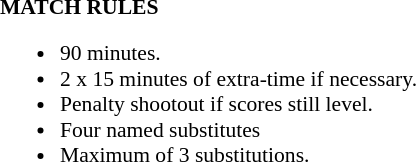<table width=100% style="font-size: 90%">
<tr>
<td width=50% valign=top></td>
<td width=50% valign=top><br><strong>MATCH RULES</strong><ul><li>90 minutes.</li><li>2 x 15 minutes of extra-time if necessary.</li><li>Penalty shootout if scores still level.</li><li>Four named substitutes</li><li>Maximum of 3 substitutions.</li></ul></td>
</tr>
</table>
